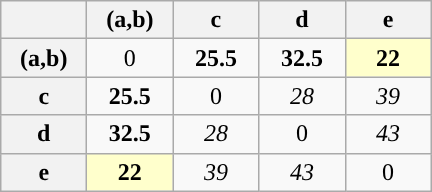<table class="wikitable" style="text-align: center;">
<tr>
<th style="width: 50px;"></th>
<th style="width: 50px;">(a,b)</th>
<th style="width: 50px;">c</th>
<th style="width: 50px;">d</th>
<th style="width: 50px;">e</th>
</tr>
<tr>
<th>(a,b)</th>
<td>0</td>
<td><strong>25.5</strong></td>
<td><strong>32.5</strong></td>
<td style=background:#ffffcc;><strong>22</strong></td>
</tr>
<tr>
<th>c</th>
<td><strong>25.5</strong></td>
<td>0</td>
<td><em>28</em></td>
<td><em>39</em></td>
</tr>
<tr>
<th>d</th>
<td><strong>32.5</strong></td>
<td><em>28</em></td>
<td>0</td>
<td><em>43</em></td>
</tr>
<tr>
<th>e</th>
<td style=background:#ffffcc;><strong>22</strong></td>
<td><em>39</em></td>
<td><em>43</em></td>
<td>0</td>
</tr>
</table>
